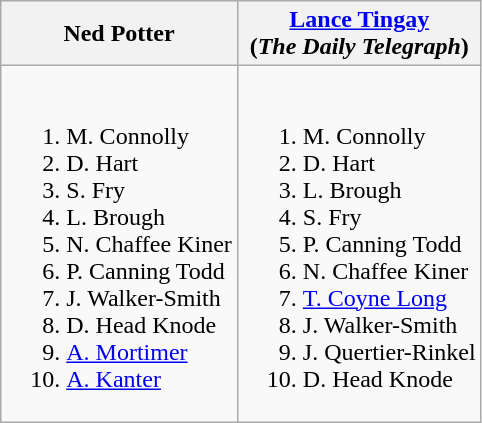<table class="wikitable">
<tr>
<th>Ned Potter</th>
<th><a href='#'>Lance Tingay</a><br>(<em>The Daily Telegraph</em>)</th>
</tr>
<tr style="vertical-align: top;">
<td style="white-space: nowrap;"><br><ol><li> M. Connolly</li><li> D. Hart</li><li> S. Fry</li><li> L. Brough</li><li> N. Chaffee Kiner</li><li> P. Canning Todd</li><li> J. Walker-Smith</li><li> D. Head Knode</li><li> <a href='#'>A. Mortimer</a></li><li> <a href='#'>A. Kanter</a></li></ol></td>
<td style="white-space: nowrap;"><br><ol><li> M. Connolly</li><li> D. Hart</li><li> L. Brough</li><li> S. Fry</li><li> P. Canning Todd</li><li> N. Chaffee Kiner</li><li> <a href='#'>T. Coyne Long</a></li><li> J. Walker-Smith</li><li> J. Quertier-Rinkel</li><li> D. Head Knode</li></ol></td>
</tr>
</table>
